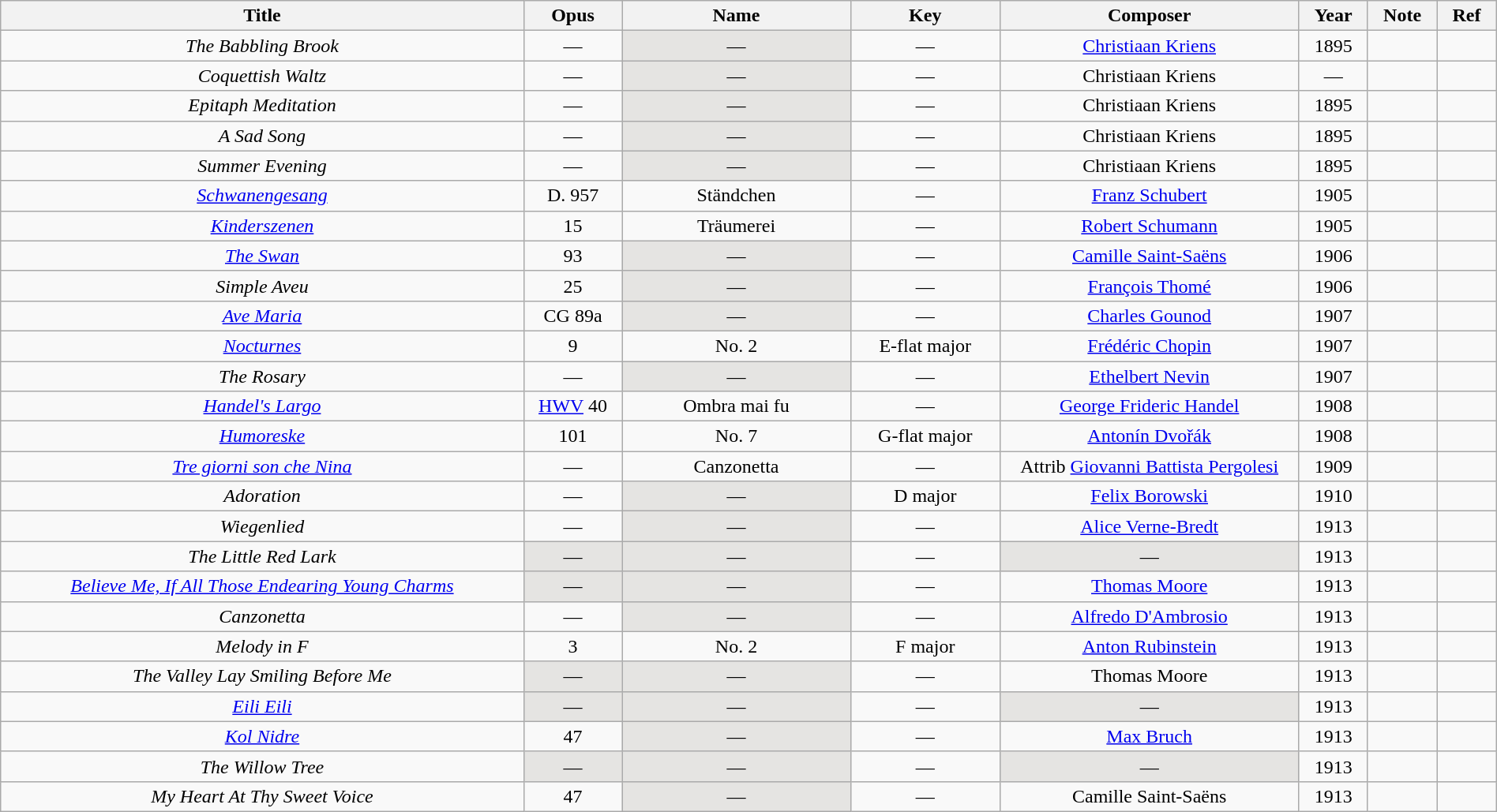<table class="wikitable" style="font-size: 100%; width:100%; text-align: center">
<tr>
<th width=   14%>Title</th>
<th width=    2%>Opus</th>
<th width=    6%>Name</th>
<th width=    4%>Key</th>
<th width=    8%>Composer</th>
<th width=    1%>Year</th>
<th width=    1%>Note</th>
<th width=    1%>Ref</th>
</tr>
<tr>
<td><em>The Babbling Brook</em></td>
<td>—</td>
<td style="background-color:#E5E4E2;">—</td>
<td>—</td>
<td><a href='#'>Christiaan Kriens</a></td>
<td>1895</td>
<td></td>
<td></td>
</tr>
<tr>
<td><em>Coquettish Waltz</em></td>
<td>—</td>
<td style="background-color:#E5E4E2;">—</td>
<td>—</td>
<td>Christiaan Kriens</td>
<td>—</td>
<td></td>
<td></td>
</tr>
<tr>
<td><em>Epitaph Meditation</em></td>
<td>—</td>
<td style="background-color:#E5E4E2;">—</td>
<td>—</td>
<td>Christiaan Kriens</td>
<td>1895</td>
<td></td>
<td></td>
</tr>
<tr>
<td><em>A Sad Song</em></td>
<td>—</td>
<td style="background-color:#E5E4E2;">—</td>
<td>—</td>
<td>Christiaan Kriens</td>
<td>1895</td>
<td></td>
<td></td>
</tr>
<tr>
<td><em>Summer Evening</em></td>
<td>—</td>
<td style="background-color:#E5E4E2;">—</td>
<td>—</td>
<td>Christiaan Kriens</td>
<td>1895</td>
<td></td>
<td></td>
</tr>
<tr>
<td><em><a href='#'>Schwanengesang</a></em></td>
<td>D. 957</td>
<td>Ständchen</td>
<td>—</td>
<td><a href='#'>Franz Schubert</a></td>
<td>1905</td>
<td></td>
<td></td>
</tr>
<tr>
<td><em><a href='#'>Kinderszenen</a></em></td>
<td>15</td>
<td>Träumerei</td>
<td>—</td>
<td><a href='#'>Robert Schumann</a></td>
<td>1905</td>
<td></td>
<td></td>
</tr>
<tr>
<td><em><a href='#'>The Swan</a></em></td>
<td>93</td>
<td style="background-color:#E5E4E2;">—</td>
<td>—</td>
<td><a href='#'>Camille Saint-Saëns</a></td>
<td>1906</td>
<td></td>
<td></td>
</tr>
<tr>
<td><em>Simple Aveu</em></td>
<td>25</td>
<td style="background-color:#E5E4E2;">—</td>
<td>—</td>
<td><a href='#'>François Thomé</a></td>
<td>1906</td>
<td></td>
<td></td>
</tr>
<tr>
<td><em><a href='#'>Ave Maria</a></em></td>
<td>CG 89a</td>
<td style="background-color:#E5E4E2;">—</td>
<td>—</td>
<td><a href='#'>Charles Gounod</a></td>
<td>1907</td>
<td></td>
<td></td>
</tr>
<tr>
<td><em><a href='#'>Nocturnes</a></em></td>
<td>9</td>
<td>No. 2</td>
<td>E-flat major</td>
<td><a href='#'>Frédéric Chopin</a></td>
<td>1907</td>
<td></td>
<td></td>
</tr>
<tr>
<td><em>The Rosary</em></td>
<td>—</td>
<td style="background-color:#E5E4E2;">—</td>
<td>—</td>
<td><a href='#'>Ethelbert Nevin</a></td>
<td>1907</td>
<td></td>
<td></td>
</tr>
<tr>
<td><em><a href='#'>Handel's Largo</a></em></td>
<td><a href='#'>HWV</a> 40</td>
<td>Ombra mai fu</td>
<td>—</td>
<td><a href='#'>George Frideric Handel</a></td>
<td>1908</td>
<td></td>
<td></td>
</tr>
<tr>
<td><em><a href='#'>Humoreske</a></em></td>
<td>101</td>
<td>No. 7</td>
<td>G-flat major</td>
<td><a href='#'>Antonín Dvořák</a></td>
<td>1908</td>
<td></td>
<td></td>
</tr>
<tr>
<td><em><a href='#'>Tre giorni son che Nina</a></em></td>
<td>—</td>
<td>Canzonetta</td>
<td>—</td>
<td>Attrib <a href='#'>Giovanni Battista Pergolesi</a></td>
<td>1909</td>
<td></td>
<td></td>
</tr>
<tr>
<td><em>Adoration</em></td>
<td>—</td>
<td style="background-color:#E5E4E2;">—</td>
<td>D major</td>
<td><a href='#'>Felix Borowski</a></td>
<td>1910</td>
<td></td>
<td></td>
</tr>
<tr>
<td><em>Wiegenlied</em></td>
<td>—</td>
<td style="background-color:#E5E4E2;">—</td>
<td>—</td>
<td><a href='#'>Alice Verne-Bredt</a></td>
<td>1913</td>
<td></td>
<td></td>
</tr>
<tr>
<td><em>The Little Red Lark</em></td>
<td style="background-color:#E5E4E2;">—</td>
<td style="background-color:#E5E4E2;">—</td>
<td>—</td>
<td style="background-color:#E5E4E2;">—</td>
<td>1913</td>
<td></td>
<td></td>
</tr>
<tr>
<td><em><a href='#'>Believe Me, If All Those Endearing Young Charms</a></em></td>
<td style="background-color:#E5E4E2;">—</td>
<td style="background-color:#E5E4E2;">—</td>
<td>—</td>
<td><a href='#'>Thomas Moore</a></td>
<td>1913</td>
<td></td>
<td></td>
</tr>
<tr>
<td><em>Canzonetta</em></td>
<td>—</td>
<td style="background-color:#E5E4E2;">—</td>
<td>—</td>
<td><a href='#'>Alfredo D'Ambrosio</a></td>
<td>1913</td>
<td></td>
<td></td>
</tr>
<tr>
<td><em>Melody in F</em></td>
<td>3</td>
<td>No. 2</td>
<td>F major</td>
<td><a href='#'>Anton Rubinstein</a></td>
<td>1913</td>
<td></td>
<td></td>
</tr>
<tr>
<td><em>The Valley Lay Smiling Before Me</em></td>
<td style="background-color:#E5E4E2;">—</td>
<td style="background-color:#E5E4E2;">—</td>
<td>—</td>
<td>Thomas Moore</td>
<td>1913</td>
<td></td>
<td></td>
</tr>
<tr>
<td><em><a href='#'>Eili Eili</a></em></td>
<td style="background-color:#E5E4E2;">—</td>
<td style="background-color:#E5E4E2;">—</td>
<td>—</td>
<td style="background-color:#E5E4E2;">—</td>
<td>1913</td>
<td></td>
<td></td>
</tr>
<tr>
<td><em><a href='#'>Kol Nidre</a></em></td>
<td>47</td>
<td style="background-color:#E5E4E2;">—</td>
<td>—</td>
<td><a href='#'>Max Bruch</a></td>
<td>1913</td>
<td></td>
<td></td>
</tr>
<tr>
<td><em>The Willow Tree</em></td>
<td style="background-color:#E5E4E2;">—</td>
<td style="background-color:#E5E4E2;">—</td>
<td>—</td>
<td style="background-color:#E5E4E2;">—</td>
<td>1913</td>
<td></td>
<td></td>
</tr>
<tr>
<td><em>My Heart At Thy Sweet Voice</em></td>
<td>47</td>
<td style="background-color:#E5E4E2;">—</td>
<td>—</td>
<td>Camille Saint-Saëns</td>
<td>1913</td>
<td></td>
<td></td>
</tr>
</table>
